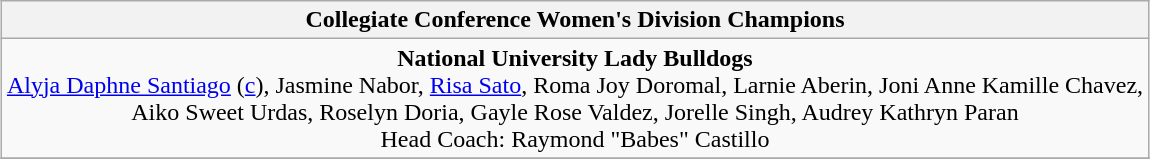<table class=wikitable style="text-align:center; margin:auto">
<tr>
<th>Collegiate Conference Women's Division Champions</th>
</tr>
<tr>
<td><strong>National University Lady Bulldogs</strong><br><a href='#'>Alyja Daphne Santiago</a> (<a href='#'>c</a>), Jasmine Nabor, <a href='#'>Risa Sato</a>, Roma Joy Doromal, Larnie Aberin, Joni Anne Kamille Chavez,<br> Aiko Sweet Urdas, Roselyn Doria, Gayle Rose Valdez, Jorelle Singh, Audrey Kathryn Paran <br>Head Coach: Raymond "Babes" Castillo</td>
</tr>
<tr>
</tr>
</table>
